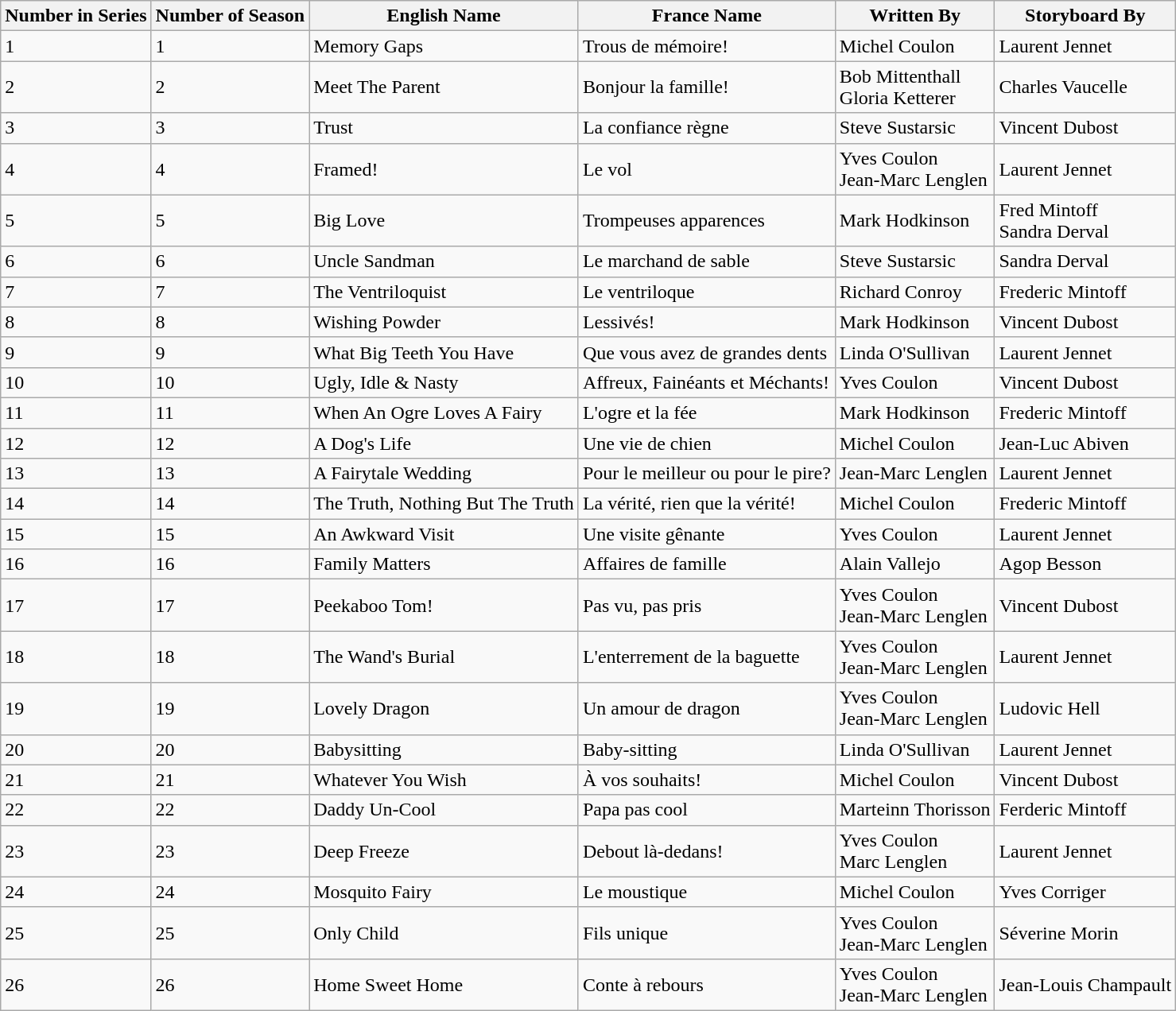<table class="wikitable">
<tr>
<th>Number in Series</th>
<th>Number of Season</th>
<th>English Name</th>
<th>France Name</th>
<th>Written By</th>
<th>Storyboard By</th>
</tr>
<tr>
<td>1</td>
<td>1</td>
<td>Memory Gaps</td>
<td>Trous de mémoire!</td>
<td>Michel Coulon</td>
<td>Laurent Jennet</td>
</tr>
<tr>
<td>2</td>
<td>2</td>
<td>Meet The Parent</td>
<td>Bonjour la famille!</td>
<td>Bob Mittenthall<br>Gloria Ketterer</td>
<td>Charles Vaucelle</td>
</tr>
<tr>
<td>3</td>
<td>3</td>
<td>Trust</td>
<td>La confiance règne</td>
<td>Steve Sustarsic</td>
<td>Vincent Dubost</td>
</tr>
<tr>
<td>4</td>
<td>4</td>
<td>Framed!</td>
<td>Le vol</td>
<td>Yves Coulon<br>Jean-Marc Lenglen</td>
<td>Laurent Jennet</td>
</tr>
<tr>
<td>5</td>
<td>5</td>
<td>Big Love</td>
<td>Trompeuses apparences</td>
<td>Mark Hodkinson</td>
<td>Fred Mintoff<br>Sandra Derval</td>
</tr>
<tr>
<td>6</td>
<td>6</td>
<td>Uncle Sandman</td>
<td>Le marchand de sable</td>
<td>Steve Sustarsic</td>
<td>Sandra Derval</td>
</tr>
<tr>
<td>7</td>
<td>7</td>
<td>The Ventriloquist</td>
<td>Le ventriloque</td>
<td>Richard Conroy</td>
<td>Frederic Mintoff</td>
</tr>
<tr>
<td>8</td>
<td>8</td>
<td>Wishing Powder</td>
<td>Lessivés!</td>
<td>Mark Hodkinson</td>
<td>Vincent Dubost</td>
</tr>
<tr>
<td>9</td>
<td>9</td>
<td>What Big Teeth You Have</td>
<td>Que vous avez de grandes dents</td>
<td>Linda O'Sullivan</td>
<td>Laurent Jennet</td>
</tr>
<tr>
<td>10</td>
<td>10</td>
<td>Ugly, Idle & Nasty</td>
<td>Affreux, Fainéants et Méchants!</td>
<td>Yves Coulon</td>
<td>Vincent Dubost</td>
</tr>
<tr>
<td>11</td>
<td>11</td>
<td>When An Ogre Loves A Fairy</td>
<td>L'ogre et la fée</td>
<td>Mark Hodkinson</td>
<td>Frederic Mintoff</td>
</tr>
<tr>
<td>12</td>
<td>12</td>
<td>A Dog's Life</td>
<td>Une vie de chien</td>
<td>Michel Coulon</td>
<td>Jean-Luc Abiven</td>
</tr>
<tr>
<td>13</td>
<td>13</td>
<td>A Fairytale Wedding</td>
<td>Pour le meilleur ou pour le pire?</td>
<td>Jean-Marc Lenglen</td>
<td>Laurent Jennet</td>
</tr>
<tr>
<td>14</td>
<td>14</td>
<td>The Truth, Nothing But The Truth</td>
<td>La vérité, rien que la vérité!</td>
<td>Michel Coulon</td>
<td>Frederic Mintoff</td>
</tr>
<tr>
<td>15</td>
<td>15</td>
<td>An Awkward Visit</td>
<td>Une visite gênante</td>
<td>Yves Coulon</td>
<td>Laurent Jennet</td>
</tr>
<tr>
<td>16</td>
<td>16</td>
<td>Family Matters</td>
<td>Affaires de famille</td>
<td>Alain Vallejo</td>
<td>Agop Besson</td>
</tr>
<tr>
<td>17</td>
<td>17</td>
<td>Peekaboo Tom!</td>
<td>Pas vu, pas pris</td>
<td>Yves Coulon<br>Jean-Marc Lenglen</td>
<td>Vincent Dubost</td>
</tr>
<tr>
<td>18</td>
<td>18</td>
<td>The Wand's Burial</td>
<td>L'enterrement de la baguette</td>
<td>Yves Coulon<br>Jean-Marc Lenglen</td>
<td>Laurent Jennet</td>
</tr>
<tr>
<td>19</td>
<td>19</td>
<td>Lovely Dragon</td>
<td>Un amour de dragon</td>
<td>Yves Coulon<br>Jean-Marc Lenglen</td>
<td>Ludovic Hell</td>
</tr>
<tr>
<td>20</td>
<td>20</td>
<td>Babysitting</td>
<td>Baby-sitting</td>
<td>Linda O'Sullivan</td>
<td>Laurent Jennet</td>
</tr>
<tr>
<td>21</td>
<td>21</td>
<td>Whatever You Wish</td>
<td>À vos souhaits!</td>
<td>Michel Coulon</td>
<td>Vincent Dubost</td>
</tr>
<tr>
<td>22</td>
<td>22</td>
<td>Daddy Un-Cool</td>
<td>Papa pas cool</td>
<td>Marteinn Thorisson</td>
<td>Ferderic Mintoff</td>
</tr>
<tr>
<td>23</td>
<td>23</td>
<td>Deep Freeze</td>
<td>Debout là-dedans!</td>
<td>Yves Coulon<br>Marc Lenglen</td>
<td>Laurent Jennet</td>
</tr>
<tr>
<td>24</td>
<td>24</td>
<td>Mosquito Fairy</td>
<td>Le moustique</td>
<td>Michel Coulon</td>
<td>Yves Corriger</td>
</tr>
<tr>
<td>25</td>
<td>25</td>
<td>Only Child</td>
<td>Fils unique</td>
<td>Yves Coulon<br>Jean-Marc Lenglen</td>
<td>Séverine Morin</td>
</tr>
<tr>
<td>26</td>
<td>26</td>
<td>Home Sweet Home</td>
<td>Conte à rebours</td>
<td>Yves Coulon<br>Jean-Marc Lenglen</td>
<td>Jean-Louis Champault</td>
</tr>
</table>
